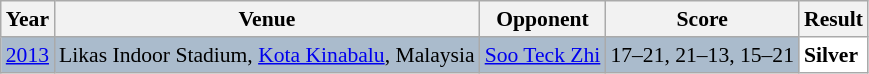<table class="sortable wikitable" style="font-size: 90%;">
<tr>
<th>Year</th>
<th>Venue</th>
<th>Opponent</th>
<th>Score</th>
<th>Result</th>
</tr>
<tr style="background:#AABBCC">
<td align="center"><a href='#'>2013</a></td>
<td align="left">Likas Indoor Stadium, <a href='#'>Kota Kinabalu</a>, Malaysia</td>
<td align="left"> <a href='#'>Soo Teck Zhi</a></td>
<td align="left">17–21, 21–13, 15–21</td>
<td style="text-align:left; background:white"> <strong>Silver</strong></td>
</tr>
</table>
